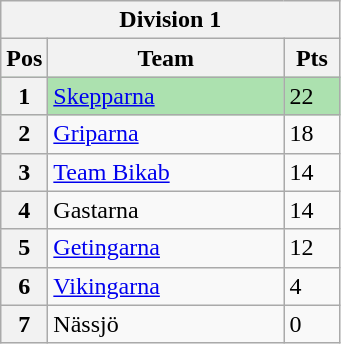<table class="wikitable">
<tr>
<th colspan="3">Division 1</th>
</tr>
<tr>
<th width=20>Pos</th>
<th width=150>Team</th>
<th width=30>Pts</th>
</tr>
<tr style="background:#ACE1AF;">
<th>1</th>
<td><a href='#'>Skepparna</a></td>
<td>22</td>
</tr>
<tr>
<th>2</th>
<td><a href='#'>Griparna</a></td>
<td>18</td>
</tr>
<tr>
<th>3</th>
<td><a href='#'>Team Bikab</a></td>
<td>14</td>
</tr>
<tr>
<th>4</th>
<td>Gastarna</td>
<td>14</td>
</tr>
<tr>
<th>5</th>
<td><a href='#'>Getingarna</a></td>
<td>12</td>
</tr>
<tr>
<th>6</th>
<td><a href='#'>Vikingarna</a></td>
<td>4</td>
</tr>
<tr>
<th>7</th>
<td>Nässjö</td>
<td>0</td>
</tr>
</table>
